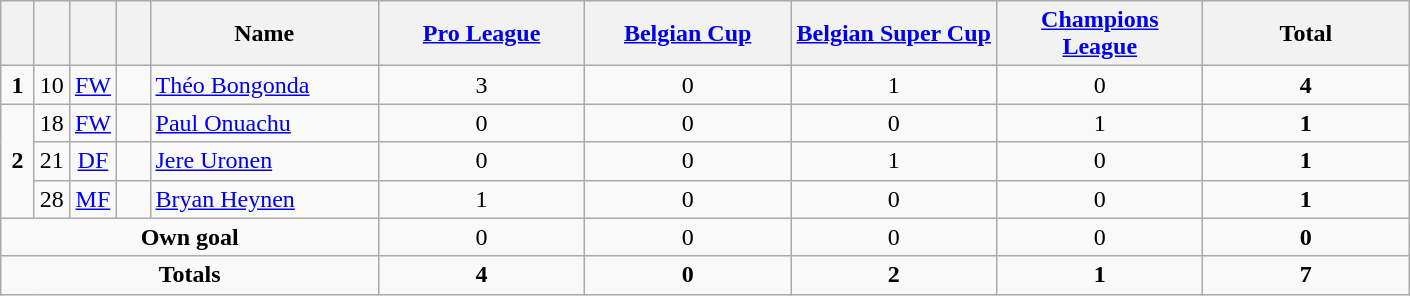<table class="wikitable" style="text-align:center">
<tr>
<th width=15></th>
<th width=15></th>
<th width=15></th>
<th width=15></th>
<th width=145>Name</th>
<th width=130><a href='#'>Pro League</a></th>
<th width=130><a href='#'>Belgian Cup</a></th>
<th width=130><a href='#'>Belgian Super Cup</a></th>
<th width=130><a href='#'>Champions League</a></th>
<th width=130>Total</th>
</tr>
<tr>
<td rowspan="1"><strong>1</strong></td>
<td>10</td>
<td><a href='#'>FW</a></td>
<td></td>
<td align=left><a href='#'>Théo Bongonda</a></td>
<td>3</td>
<td>0</td>
<td>1</td>
<td>0</td>
<td><strong>4</strong></td>
</tr>
<tr>
<td rowspan="3"><strong>2</strong></td>
<td>18</td>
<td><a href='#'>FW</a></td>
<td></td>
<td align=left><a href='#'>Paul Onuachu</a></td>
<td>0</td>
<td>0</td>
<td>0</td>
<td>1</td>
<td><strong>1</strong></td>
</tr>
<tr>
<td>21</td>
<td><a href='#'>DF</a></td>
<td></td>
<td align=left><a href='#'>Jere Uronen</a></td>
<td>0</td>
<td>0</td>
<td>1</td>
<td>0</td>
<td><strong>1</strong></td>
</tr>
<tr>
<td>28</td>
<td><a href='#'>MF</a></td>
<td></td>
<td align=left><a href='#'>Bryan Heynen</a></td>
<td>1</td>
<td>0</td>
<td>0</td>
<td>0</td>
<td><strong>1</strong></td>
</tr>
<tr>
<td colspan="5"><strong>Own goal</strong></td>
<td>0</td>
<td>0</td>
<td>0</td>
<td>0</td>
<td><strong>0</strong></td>
</tr>
<tr>
<td colspan=5><strong>Totals</strong></td>
<td><strong>4</strong></td>
<td><strong>0</strong></td>
<td><strong>2</strong></td>
<td><strong>1</strong></td>
<td><strong>7</strong></td>
</tr>
</table>
